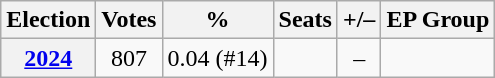<table class="wikitable" style="text-align:center;">
<tr>
<th>Election</th>
<th>Votes</th>
<th>%</th>
<th>Seats</th>
<th>+/–</th>
<th>EP Group</th>
</tr>
<tr>
<th><a href='#'>2024</a></th>
<td>807</td>
<td>0.04 (#14)</td>
<td></td>
<td>–</td>
</tr>
</table>
